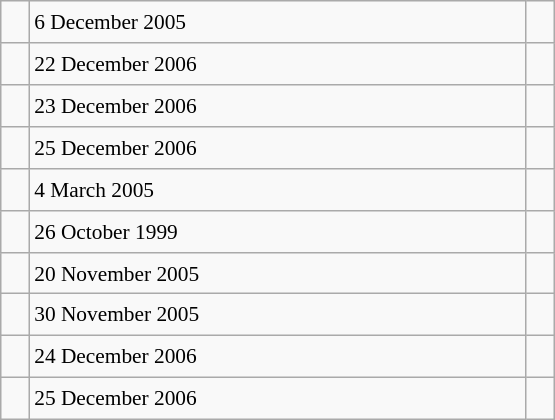<table class="wikitable" style="font-size: 89%; float: left; width: 26em; margin-right: 1em; height: 280px">
<tr>
<td></td>
<td>6 December 2005</td>
<td></td>
</tr>
<tr>
<td></td>
<td>22 December 2006</td>
<td></td>
</tr>
<tr>
<td></td>
<td>23 December 2006</td>
<td></td>
</tr>
<tr>
<td></td>
<td>25 December 2006</td>
<td></td>
</tr>
<tr>
<td></td>
<td>4 March 2005</td>
<td></td>
</tr>
<tr>
<td></td>
<td>26 October 1999</td>
<td></td>
</tr>
<tr>
<td></td>
<td>20 November 2005</td>
<td></td>
</tr>
<tr>
<td></td>
<td>30 November 2005</td>
<td></td>
</tr>
<tr>
<td></td>
<td>24 December 2006</td>
<td></td>
</tr>
<tr>
<td></td>
<td>25 December 2006</td>
<td></td>
</tr>
</table>
